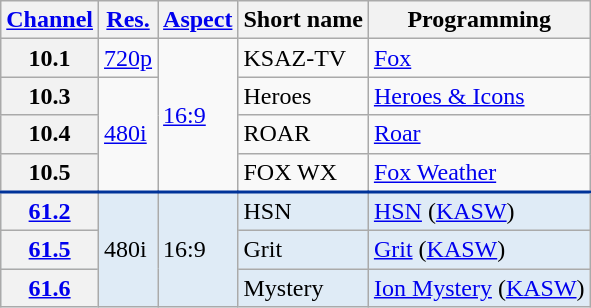<table class="wikitable">
<tr>
<th scope="col"><a href='#'>Channel</a></th>
<th scope="col"><a href='#'>Res.</a></th>
<th scope="col"><a href='#'>Aspect</a></th>
<th scope="col">Short name</th>
<th scope="col">Programming</th>
</tr>
<tr>
<th scope="row">10.1</th>
<td><a href='#'>720p</a></td>
<td rowspan=4><a href='#'>16:9</a></td>
<td>KSAZ-TV</td>
<td><a href='#'>Fox</a></td>
</tr>
<tr>
<th scope="row">10.3</th>
<td rowspan=3><a href='#'>480i</a></td>
<td>Heroes</td>
<td><a href='#'>Heroes & Icons</a></td>
</tr>
<tr>
<th scope="row">10.4</th>
<td>ROAR</td>
<td><a href='#'>Roar</a></td>
</tr>
<tr>
<th scope="row">10.5</th>
<td>FOX WX</td>
<td><a href='#'>Fox Weather</a></td>
</tr>
<tr style="background-color:#DFEBF6; border-top: 2px solid #003399;">
<th scope="row"><a href='#'>61.2</a></th>
<td rowspan=3>480i</td>
<td rowspan=3>16:9</td>
<td>HSN</td>
<td><a href='#'>HSN</a> (<a href='#'>KASW</a>)</td>
</tr>
<tr style="background-color:#DFEBF6">
<th scope="row"><a href='#'>61.5</a></th>
<td>Grit</td>
<td><a href='#'>Grit</a> (<a href='#'>KASW</a>)</td>
</tr>
<tr style="background-color:#DFEBF6">
<th scope="row"><a href='#'>61.6</a></th>
<td>Mystery</td>
<td><a href='#'>Ion Mystery</a> (<a href='#'>KASW</a>)</td>
</tr>
</table>
